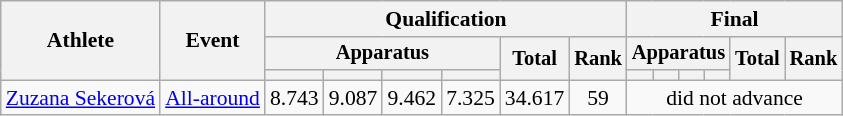<table class="wikitable" style="font-size:90%">
<tr>
<th rowspan=3>Athlete</th>
<th rowspan=3>Event</th>
<th colspan=6>Qualification</th>
<th colspan=6>Final</th>
</tr>
<tr style="font-size:95%">
<th colspan=4>Apparatus</th>
<th rowspan=2>Total</th>
<th rowspan=2>Rank</th>
<th colspan=4>Apparatus</th>
<th rowspan=2>Total</th>
<th rowspan=2>Rank</th>
</tr>
<tr style="font-size:95%">
<th></th>
<th></th>
<th></th>
<th></th>
<th></th>
<th></th>
<th></th>
<th></th>
</tr>
<tr align=center>
<td align=left><a href='#'>Zuzana Sekerová</a></td>
<td align=left><a href='#'>All-around</a></td>
<td>8.743</td>
<td>9.087</td>
<td>9.462</td>
<td>7.325</td>
<td>34.617</td>
<td>59</td>
<td colspan=6>did not advance</td>
</tr>
</table>
